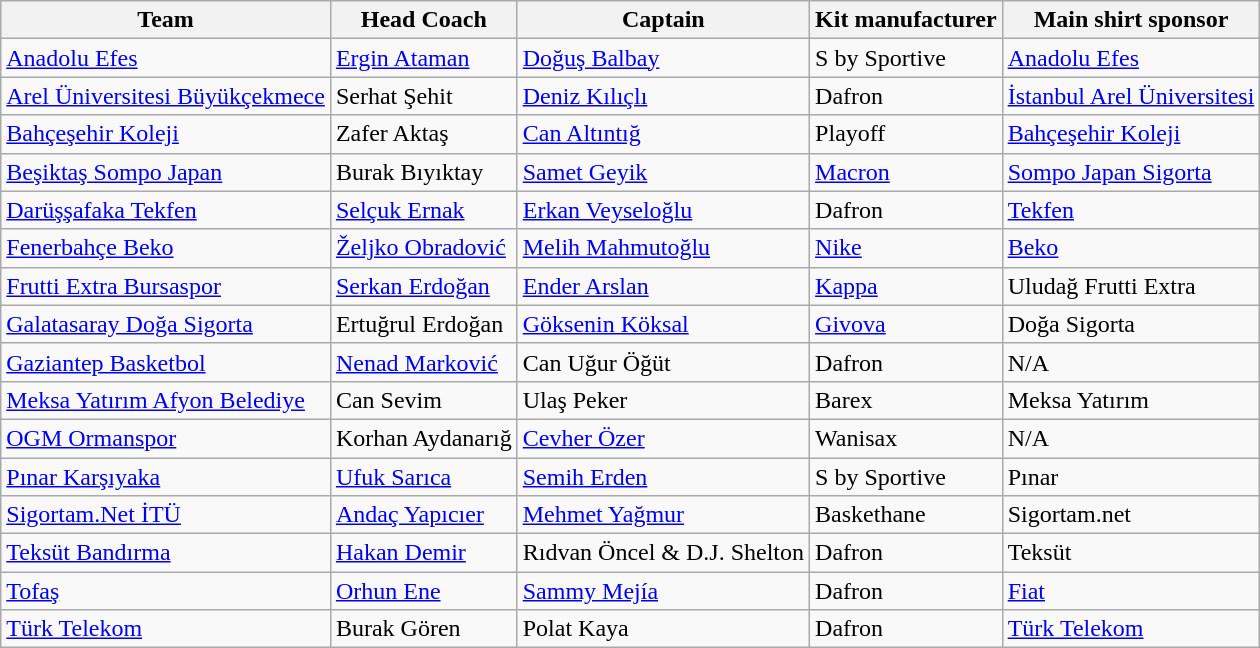<table class="wikitable sortable" style="text-align: left;">
<tr>
<th>Team</th>
<th>Head Coach</th>
<th>Captain</th>
<th>Kit manufacturer</th>
<th>Main shirt sponsor</th>
</tr>
<tr>
<td><a href='#'>Anadolu Efes</a></td>
<td> <a href='#'>Ergin Ataman</a></td>
<td> <a href='#'>Doğuş Balbay</a></td>
<td>S by Sportive</td>
<td><a href='#'>Anadolu Efes</a></td>
</tr>
<tr>
<td><a href='#'>Arel Üniversitesi Büyükçekmece</a></td>
<td> Serhat Şehit</td>
<td> <a href='#'>Deniz Kılıçlı</a></td>
<td>Dafron</td>
<td><a href='#'>İstanbul Arel Üniversitesi</a></td>
</tr>
<tr>
<td><a href='#'>Bahçeşehir Koleji</a></td>
<td> Zafer Aktaş</td>
<td> <a href='#'>Can Altıntığ</a></td>
<td>Playoff</td>
<td><a href='#'>Bahçeşehir Koleji</a></td>
</tr>
<tr>
<td><a href='#'>Beşiktaş Sompo Japan</a></td>
<td> Burak Bıyıktay</td>
<td> <a href='#'>Samet Geyik</a></td>
<td><a href='#'>Macron</a></td>
<td><a href='#'>Sompo Japan Sigorta</a></td>
</tr>
<tr>
<td><a href='#'>Darüşşafaka Tekfen</a></td>
<td> <a href='#'>Selçuk Ernak</a></td>
<td> <a href='#'>Erkan Veyseloğlu</a></td>
<td>Dafron</td>
<td><a href='#'>Tekfen</a></td>
</tr>
<tr>
<td><a href='#'>Fenerbahçe Beko</a></td>
<td> <a href='#'>Željko Obradović</a></td>
<td> <a href='#'>Melih Mahmutoğlu</a></td>
<td><a href='#'>Nike</a></td>
<td><a href='#'>Beko</a></td>
</tr>
<tr>
<td><a href='#'>Frutti Extra Bursaspor</a></td>
<td> <a href='#'>Serkan Erdoğan</a></td>
<td> <a href='#'>Ender Arslan</a></td>
<td><a href='#'>Kappa</a></td>
<td>Uludağ Frutti Extra</td>
</tr>
<tr>
<td><a href='#'>Galatasaray Doğa Sigorta</a></td>
<td> Ertuğrul Erdoğan</td>
<td> <a href='#'>Göksenin Köksal</a></td>
<td><a href='#'>Givova</a></td>
<td>Doğa Sigorta</td>
</tr>
<tr>
<td><a href='#'>Gaziantep Basketbol</a></td>
<td> <a href='#'>Nenad Marković</a></td>
<td> Can Uğur Öğüt</td>
<td>Dafron</td>
<td>N/A</td>
</tr>
<tr>
<td><a href='#'>Meksa Yatırım Afyon Belediye</a></td>
<td> Can Sevim</td>
<td> Ulaş Peker</td>
<td>Barex</td>
<td>Meksa Yatırım</td>
</tr>
<tr>
<td><a href='#'>OGM Ormanspor</a></td>
<td> Korhan Aydanarığ</td>
<td> <a href='#'>Cevher Özer</a></td>
<td>Wanisax</td>
<td>N/A</td>
</tr>
<tr>
<td><a href='#'>Pınar Karşıyaka</a></td>
<td> <a href='#'>Ufuk Sarıca</a></td>
<td> <a href='#'>Semih Erden</a></td>
<td>S by Sportive</td>
<td>Pınar</td>
</tr>
<tr>
<td><a href='#'>Sigortam.Net İTÜ</a></td>
<td> <a href='#'>Andaç Yapıcıer</a></td>
<td> <a href='#'>Mehmet Yağmur</a></td>
<td>Baskethane</td>
<td>Sigortam.net</td>
</tr>
<tr>
<td><a href='#'>Teksüt Bandırma</a></td>
<td> <a href='#'>Hakan Demir</a></td>
<td> Rıdvan Öncel &  D.J. Shelton</td>
<td>Dafron</td>
<td>Teksüt</td>
</tr>
<tr>
<td><a href='#'>Tofaş</a></td>
<td> <a href='#'>Orhun Ene</a></td>
<td> <a href='#'>Sammy Mejía</a></td>
<td>Dafron</td>
<td><a href='#'>Fiat</a></td>
</tr>
<tr>
<td><a href='#'>Türk Telekom</a></td>
<td> Burak Gören</td>
<td> Polat Kaya</td>
<td>Dafron</td>
<td><a href='#'>Türk Telekom</a></td>
</tr>
</table>
